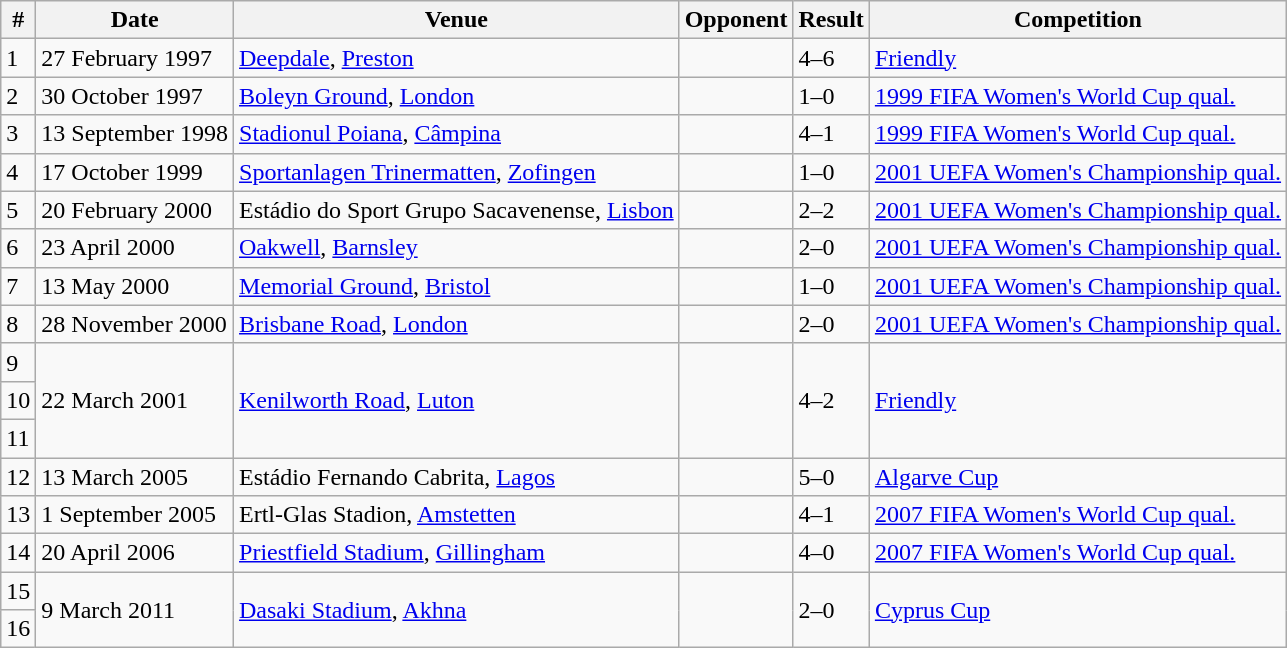<table class="wikitable">
<tr>
<th>#</th>
<th>Date</th>
<th>Venue</th>
<th>Opponent</th>
<th>Result</th>
<th>Competition</th>
</tr>
<tr>
<td>1</td>
<td>27 February 1997</td>
<td><a href='#'>Deepdale</a>, <a href='#'>Preston</a></td>
<td></td>
<td>4–6</td>
<td><a href='#'>Friendly</a></td>
</tr>
<tr>
<td>2</td>
<td>30 October 1997</td>
<td><a href='#'>Boleyn Ground</a>, <a href='#'>London</a></td>
<td></td>
<td>1–0</td>
<td><a href='#'>1999 FIFA Women's World Cup qual.</a></td>
</tr>
<tr>
<td>3</td>
<td>13 September 1998</td>
<td><a href='#'>Stadionul Poiana</a>, <a href='#'>Câmpina</a></td>
<td></td>
<td>4–1</td>
<td><a href='#'>1999 FIFA Women's World Cup qual.</a></td>
</tr>
<tr>
<td>4</td>
<td>17 October 1999</td>
<td><a href='#'>Sportanlagen Trinermatten</a>, <a href='#'>Zofingen</a></td>
<td></td>
<td>1–0</td>
<td><a href='#'>2001 UEFA Women's Championship qual.</a></td>
</tr>
<tr>
<td>5</td>
<td>20 February 2000</td>
<td>Estádio do Sport Grupo Sacavenense, <a href='#'>Lisbon</a></td>
<td></td>
<td>2–2</td>
<td><a href='#'>2001 UEFA Women's Championship qual.</a></td>
</tr>
<tr>
<td>6</td>
<td>23 April 2000</td>
<td><a href='#'>Oakwell</a>, <a href='#'>Barnsley</a></td>
<td></td>
<td>2–0</td>
<td><a href='#'>2001 UEFA Women's Championship qual.</a></td>
</tr>
<tr>
<td>7</td>
<td>13 May 2000</td>
<td><a href='#'>Memorial Ground</a>, <a href='#'>Bristol</a></td>
<td></td>
<td>1–0</td>
<td><a href='#'>2001 UEFA Women's Championship qual.</a></td>
</tr>
<tr>
<td>8</td>
<td>28 November 2000</td>
<td><a href='#'>Brisbane Road</a>, <a href='#'>London</a></td>
<td></td>
<td>2–0</td>
<td><a href='#'>2001 UEFA Women's Championship qual.</a></td>
</tr>
<tr>
<td>9</td>
<td rowspan="3">22 March 2001</td>
<td rowspan="3"><a href='#'>Kenilworth Road</a>, <a href='#'>Luton</a></td>
<td rowspan="3"></td>
<td rowspan="3">4–2</td>
<td rowspan="3"><a href='#'>Friendly</a></td>
</tr>
<tr>
<td>10</td>
</tr>
<tr>
<td>11</td>
</tr>
<tr>
<td>12</td>
<td>13 March 2005</td>
<td>Estádio Fernando Cabrita, <a href='#'>Lagos</a></td>
<td></td>
<td>5–0</td>
<td><a href='#'>Algarve Cup</a></td>
</tr>
<tr>
<td>13</td>
<td>1 September 2005</td>
<td>Ertl-Glas Stadion, <a href='#'>Amstetten</a></td>
<td></td>
<td>4–1</td>
<td><a href='#'>2007 FIFA Women's World Cup qual.</a></td>
</tr>
<tr>
<td>14</td>
<td>20 April 2006</td>
<td><a href='#'>Priestfield Stadium</a>, <a href='#'>Gillingham</a></td>
<td></td>
<td>4–0</td>
<td><a href='#'>2007 FIFA Women's World Cup qual.</a></td>
</tr>
<tr>
<td>15</td>
<td rowspan="2">9 March 2011</td>
<td rowspan="2"><a href='#'>Dasaki Stadium</a>, <a href='#'>Akhna</a></td>
<td rowspan="2"></td>
<td rowspan="2">2–0</td>
<td rowspan="2"><a href='#'>Cyprus Cup</a></td>
</tr>
<tr>
<td>16</td>
</tr>
</table>
